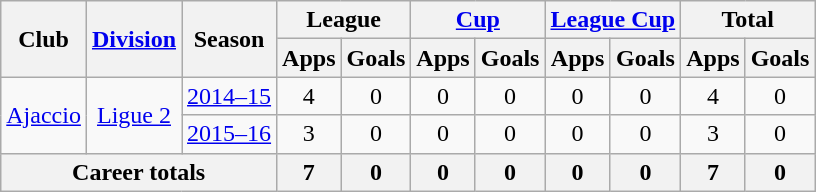<table class="wikitable" style="text-align:center">
<tr>
<th rowspan="2">Club</th>
<th rowspan="2"><a href='#'>Division</a></th>
<th rowspan="2">Season</th>
<th colspan="2">League</th>
<th colspan="2"><a href='#'>Cup</a></th>
<th colspan="2"><a href='#'>League Cup</a></th>
<th colspan="2">Total</th>
</tr>
<tr>
<th>Apps</th>
<th>Goals</th>
<th>Apps</th>
<th>Goals</th>
<th>Apps</th>
<th>Goals</th>
<th>Apps</th>
<th>Goals</th>
</tr>
<tr>
<td rowspan=2><a href='#'>Ajaccio</a></td>
<td rowspan=2><a href='#'>Ligue 2</a></td>
<td><a href='#'>2014–15</a></td>
<td>4</td>
<td>0</td>
<td>0</td>
<td>0</td>
<td>0</td>
<td>0</td>
<td>4</td>
<td>0</td>
</tr>
<tr>
<td><a href='#'>2015–16</a></td>
<td>3</td>
<td>0</td>
<td>0</td>
<td>0</td>
<td>0</td>
<td>0</td>
<td>3</td>
<td>0</td>
</tr>
<tr>
<th colspan=3>Career totals</th>
<th>7</th>
<th>0</th>
<th>0</th>
<th>0</th>
<th>0</th>
<th>0</th>
<th>7</th>
<th>0</th>
</tr>
</table>
